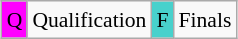<table class="wikitable" style="margin:0.5em auto; font-size:90%; line-height:1.25em;">
<tr>
<td bgcolor="#FF00FF" align=center>Q</td>
<td>Qualification</td>
<td bgcolor="#48D1CC" align=center>F</td>
<td>Finals</td>
</tr>
</table>
